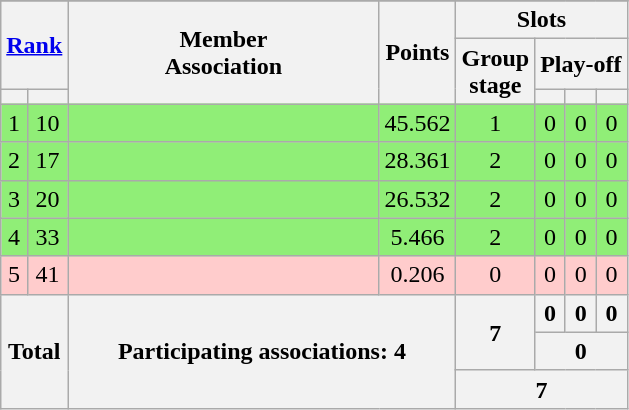<table class="wikitable" style="text-align:center">
<tr>
</tr>
<tr>
<th colspan=2 rowspan=2><a href='#'>Rank</a></th>
<th rowspan=3 width=200>Member<br>Association</th>
<th rowspan=3>Points</th>
<th colspan=5>Slots</th>
</tr>
<tr>
<th rowspan=2>Group<br>stage</th>
<th colspan=4>Play-off</th>
</tr>
<tr>
<th></th>
<th></th>
<th></th>
<th></th>
<th></th>
</tr>
<tr bgcolor=#90ee77>
<td>1</td>
<td>10</td>
<td align=left></td>
<td>45.562</td>
<td>1</td>
<td>0</td>
<td>0</td>
<td>0</td>
</tr>
<tr bgcolor=#90ee77>
<td>2</td>
<td>17</td>
<td align=left></td>
<td>28.361</td>
<td>2</td>
<td>0</td>
<td>0</td>
<td>0</td>
</tr>
<tr bgcolor=#90ee77>
<td>3</td>
<td>20</td>
<td align=left></td>
<td>26.532</td>
<td>2</td>
<td>0</td>
<td>0</td>
<td>0</td>
</tr>
<tr bgcolor=#90ee77>
<td>4</td>
<td>33</td>
<td align=left></td>
<td>5.466</td>
<td>2</td>
<td>0</td>
<td>0</td>
<td>0</td>
</tr>
<tr bgcolor=#ffcccc>
<td>5</td>
<td>41</td>
<td align=left></td>
<td>0.206</td>
<td>0</td>
<td>0</td>
<td>0</td>
<td>0</td>
</tr>
<tr>
<th colspan=2 rowspan=3>Total</th>
<th colspan=2 rowspan=3>Participating associations: 4</th>
<th rowspan=2>7</th>
<th>0</th>
<th>0</th>
<th>0</th>
</tr>
<tr>
<th colspan=3>0</th>
</tr>
<tr>
<th colspan=4>7</th>
</tr>
</table>
